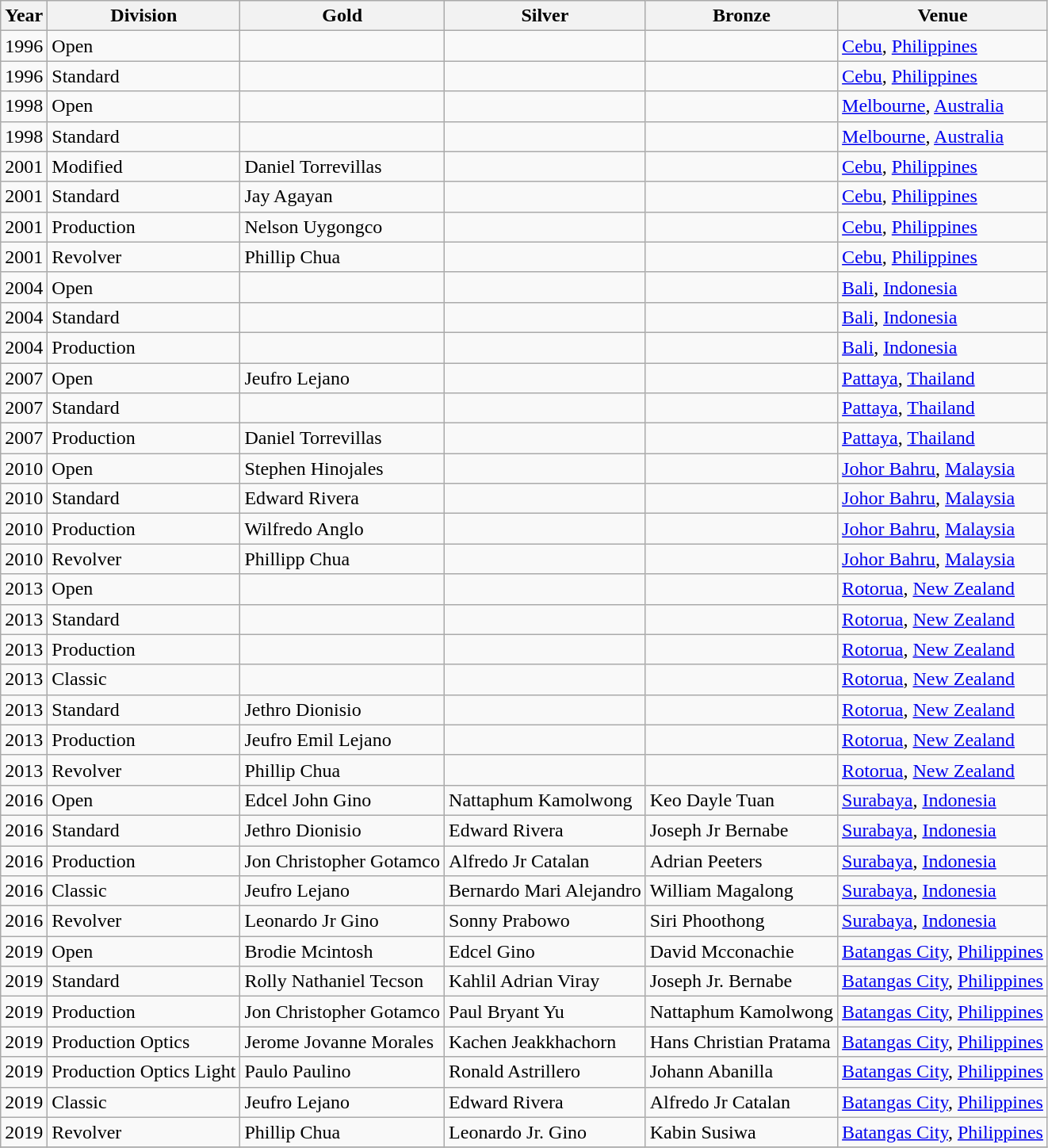<table class="wikitable sortable" style="text-align: left;">
<tr>
<th>Year</th>
<th>Division</th>
<th> Gold</th>
<th> Silver</th>
<th> Bronze</th>
<th>Venue</th>
</tr>
<tr>
<td>1996</td>
<td>Open</td>
<td></td>
<td></td>
<td></td>
<td><a href='#'>Cebu</a>, <a href='#'>Philippines</a></td>
</tr>
<tr>
<td>1996</td>
<td>Standard</td>
<td></td>
<td></td>
<td></td>
<td><a href='#'>Cebu</a>, <a href='#'>Philippines</a></td>
</tr>
<tr>
<td>1998</td>
<td>Open</td>
<td></td>
<td></td>
<td></td>
<td><a href='#'>Melbourne</a>, <a href='#'>Australia</a></td>
</tr>
<tr>
<td>1998</td>
<td>Standard</td>
<td></td>
<td></td>
<td></td>
<td><a href='#'>Melbourne</a>, <a href='#'>Australia</a></td>
</tr>
<tr>
<td>2001</td>
<td>Modified</td>
<td>Daniel Torrevillas</td>
<td></td>
<td></td>
<td><a href='#'>Cebu</a>, <a href='#'>Philippines</a></td>
</tr>
<tr>
<td>2001</td>
<td>Standard</td>
<td>Jay Agayan</td>
<td></td>
<td></td>
<td><a href='#'>Cebu</a>, <a href='#'>Philippines</a></td>
</tr>
<tr>
<td>2001</td>
<td>Production</td>
<td>Nelson Uygongco</td>
<td></td>
<td></td>
<td><a href='#'>Cebu</a>, <a href='#'>Philippines</a></td>
</tr>
<tr>
<td>2001</td>
<td>Revolver</td>
<td>Phillip Chua</td>
<td></td>
<td></td>
<td><a href='#'>Cebu</a>, <a href='#'>Philippines</a></td>
</tr>
<tr>
<td>2004</td>
<td>Open</td>
<td></td>
<td></td>
<td></td>
<td><a href='#'>Bali</a>, <a href='#'>Indonesia</a></td>
</tr>
<tr>
<td>2004</td>
<td>Standard</td>
<td></td>
<td></td>
<td></td>
<td><a href='#'>Bali</a>, <a href='#'>Indonesia</a></td>
</tr>
<tr>
<td>2004</td>
<td>Production</td>
<td></td>
<td></td>
<td></td>
<td><a href='#'>Bali</a>, <a href='#'>Indonesia</a></td>
</tr>
<tr>
<td>2007</td>
<td>Open</td>
<td>Jeufro Lejano</td>
<td></td>
<td></td>
<td><a href='#'>Pattaya</a>, <a href='#'>Thailand</a></td>
</tr>
<tr>
<td>2007</td>
<td>Standard</td>
<td></td>
<td></td>
<td></td>
<td><a href='#'>Pattaya</a>, <a href='#'>Thailand</a></td>
</tr>
<tr>
<td>2007</td>
<td>Production</td>
<td>Daniel Torrevillas</td>
<td></td>
<td></td>
<td><a href='#'>Pattaya</a>, <a href='#'>Thailand</a></td>
</tr>
<tr>
<td>2010</td>
<td>Open</td>
<td>Stephen Hinojales</td>
<td></td>
<td></td>
<td><a href='#'>Johor Bahru</a>, <a href='#'>Malaysia</a></td>
</tr>
<tr>
<td>2010</td>
<td>Standard</td>
<td>Edward Rivera</td>
<td></td>
<td></td>
<td><a href='#'>Johor Bahru</a>, <a href='#'>Malaysia</a></td>
</tr>
<tr>
<td>2010</td>
<td>Production</td>
<td>Wilfredo Anglo</td>
<td></td>
<td></td>
<td><a href='#'>Johor Bahru</a>, <a href='#'>Malaysia</a></td>
</tr>
<tr>
<td>2010</td>
<td>Revolver</td>
<td>Phillipp Chua</td>
<td></td>
<td></td>
<td><a href='#'>Johor Bahru</a>, <a href='#'>Malaysia</a></td>
</tr>
<tr>
<td>2013</td>
<td>Open</td>
<td></td>
<td></td>
<td></td>
<td><a href='#'>Rotorua</a>, <a href='#'>New Zealand</a></td>
</tr>
<tr>
<td>2013</td>
<td>Standard</td>
<td></td>
<td></td>
<td></td>
<td><a href='#'>Rotorua</a>, <a href='#'>New Zealand</a></td>
</tr>
<tr>
<td>2013</td>
<td>Production</td>
<td></td>
<td></td>
<td></td>
<td><a href='#'>Rotorua</a>, <a href='#'>New Zealand</a></td>
</tr>
<tr>
<td>2013</td>
<td>Classic</td>
<td></td>
<td></td>
<td></td>
<td><a href='#'>Rotorua</a>, <a href='#'>New Zealand</a></td>
</tr>
<tr>
<td>2013</td>
<td>Standard</td>
<td>Jethro Dionisio</td>
<td></td>
<td></td>
<td><a href='#'>Rotorua</a>, <a href='#'>New Zealand</a></td>
</tr>
<tr>
<td>2013</td>
<td>Production</td>
<td>Jeufro Emil Lejano</td>
<td></td>
<td></td>
<td><a href='#'>Rotorua</a>, <a href='#'>New Zealand</a></td>
</tr>
<tr>
<td>2013</td>
<td>Revolver</td>
<td>Phillip Chua</td>
<td></td>
<td></td>
<td><a href='#'>Rotorua</a>, <a href='#'>New Zealand</a></td>
</tr>
<tr>
<td>2016</td>
<td>Open</td>
<td>Edcel John Gino</td>
<td>Nattaphum Kamolwong</td>
<td>Keo Dayle Tuan</td>
<td><a href='#'>Surabaya</a>, <a href='#'>Indonesia</a></td>
</tr>
<tr>
<td>2016</td>
<td>Standard</td>
<td> Jethro Dionisio</td>
<td> Edward Rivera</td>
<td> Joseph Jr Bernabe</td>
<td><a href='#'>Surabaya</a>, <a href='#'>Indonesia</a></td>
</tr>
<tr>
<td>2016</td>
<td>Production</td>
<td> Jon Christopher Gotamco</td>
<td> Alfredo Jr Catalan</td>
<td> Adrian Peeters</td>
<td><a href='#'>Surabaya</a>, <a href='#'>Indonesia</a></td>
</tr>
<tr>
<td>2016</td>
<td>Classic</td>
<td> Jeufro Lejano</td>
<td> Bernardo Mari Alejandro</td>
<td> William Magalong</td>
<td><a href='#'>Surabaya</a>, <a href='#'>Indonesia</a></td>
</tr>
<tr>
<td>2016</td>
<td>Revolver</td>
<td> Leonardo Jr Gino</td>
<td> Sonny Prabowo</td>
<td> Siri Phoothong</td>
<td><a href='#'>Surabaya</a>, <a href='#'>Indonesia</a></td>
</tr>
<tr>
<td>2019</td>
<td>Open</td>
<td> Brodie Mcintosh</td>
<td> Edcel Gino</td>
<td> David Mcconachie</td>
<td><a href='#'>Batangas City</a>, <a href='#'>Philippines</a></td>
</tr>
<tr>
<td>2019</td>
<td>Standard</td>
<td> Rolly Nathaniel Tecson</td>
<td> Kahlil Adrian Viray</td>
<td> Joseph Jr. Bernabe</td>
<td><a href='#'>Batangas City</a>, <a href='#'>Philippines</a></td>
</tr>
<tr>
<td>2019</td>
<td>Production</td>
<td> Jon Christopher Gotamco</td>
<td> Paul Bryant Yu</td>
<td> Nattaphum Kamolwong</td>
<td><a href='#'>Batangas City</a>, <a href='#'>Philippines</a></td>
</tr>
<tr>
<td>2019</td>
<td>Production Optics</td>
<td> Jerome Jovanne Morales</td>
<td> Kachen Jeakkhachorn</td>
<td> Hans Christian Pratama</td>
<td><a href='#'>Batangas City</a>, <a href='#'>Philippines</a></td>
</tr>
<tr>
<td>2019</td>
<td>Production Optics Light</td>
<td> Paulo Paulino</td>
<td> Ronald Astrillero</td>
<td> Johann Abanilla</td>
<td><a href='#'>Batangas City</a>, <a href='#'>Philippines</a></td>
</tr>
<tr>
<td>2019</td>
<td>Classic</td>
<td> Jeufro Lejano</td>
<td> Edward Rivera</td>
<td> Alfredo Jr Catalan</td>
<td><a href='#'>Batangas City</a>, <a href='#'>Philippines</a></td>
</tr>
<tr>
<td>2019</td>
<td>Revolver</td>
<td> Phillip Chua</td>
<td> Leonardo Jr. Gino</td>
<td> Kabin Susiwa</td>
<td><a href='#'>Batangas City</a>, <a href='#'>Philippines</a></td>
</tr>
<tr>
</tr>
</table>
